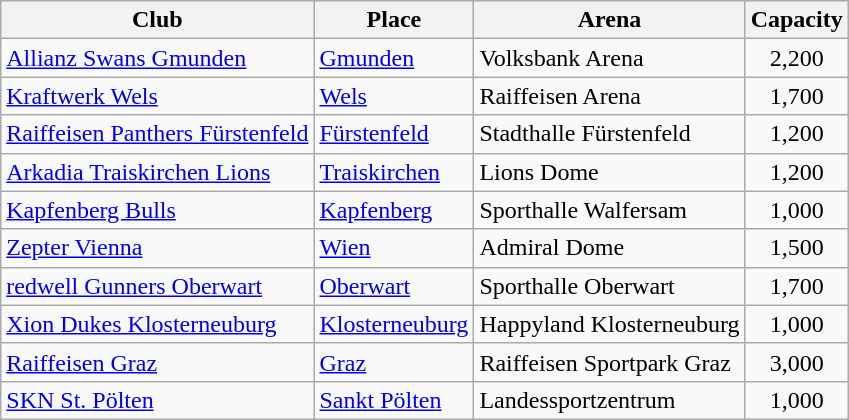<table class="wikitable sortable">
<tr>
<th>Club</th>
<th>Place</th>
<th>Arena</th>
<th>Capacity</th>
</tr>
<tr>
<td><a href='#'>Allianz Swans Gmunden</a></td>
<td><a href='#'>Gmunden</a></td>
<td>Volksbank Arena</td>
<td align="center">2,200</td>
</tr>
<tr>
<td><a href='#'>Kraftwerk Wels</a></td>
<td><a href='#'>Wels</a></td>
<td>Raiffeisen Arena</td>
<td align="center">1,700</td>
</tr>
<tr>
<td><a href='#'>Raiffeisen Panthers Fürstenfeld</a></td>
<td><a href='#'>Fürstenfeld</a></td>
<td>Stadthalle Fürstenfeld</td>
<td align="center">1,200</td>
</tr>
<tr>
<td><a href='#'>Arkadia Traiskirchen Lions</a></td>
<td><a href='#'>Traiskirchen</a></td>
<td>Lions Dome</td>
<td align="center">1,200</td>
</tr>
<tr>
<td><a href='#'>Kapfenberg Bulls</a></td>
<td><a href='#'>Kapfenberg</a></td>
<td>Sporthalle Walfersam</td>
<td align="center">1,000</td>
</tr>
<tr>
<td><a href='#'>Zepter Vienna</a></td>
<td><a href='#'>Wien</a></td>
<td>Admiral Dome</td>
<td align="center">1,500</td>
</tr>
<tr>
<td><a href='#'>redwell Gunners Oberwart</a></td>
<td><a href='#'>Oberwart</a></td>
<td>Sporthalle Oberwart</td>
<td align="center">1,700</td>
</tr>
<tr>
<td><a href='#'>Xion Dukes Klosterneuburg</a></td>
<td><a href='#'>Klosterneuburg</a></td>
<td>Happyland Klosterneuburg</td>
<td align="center">1,000</td>
</tr>
<tr>
<td><a href='#'>Raiffeisen Graz</a></td>
<td><a href='#'>Graz</a></td>
<td>Raiffeisen Sportpark Graz</td>
<td align="center">3,000</td>
</tr>
<tr>
<td><a href='#'> SKN St. Pölten</a></td>
<td><a href='#'>Sankt Pölten</a></td>
<td>Landessportzentrum</td>
<td align="center">1,000</td>
</tr>
</table>
